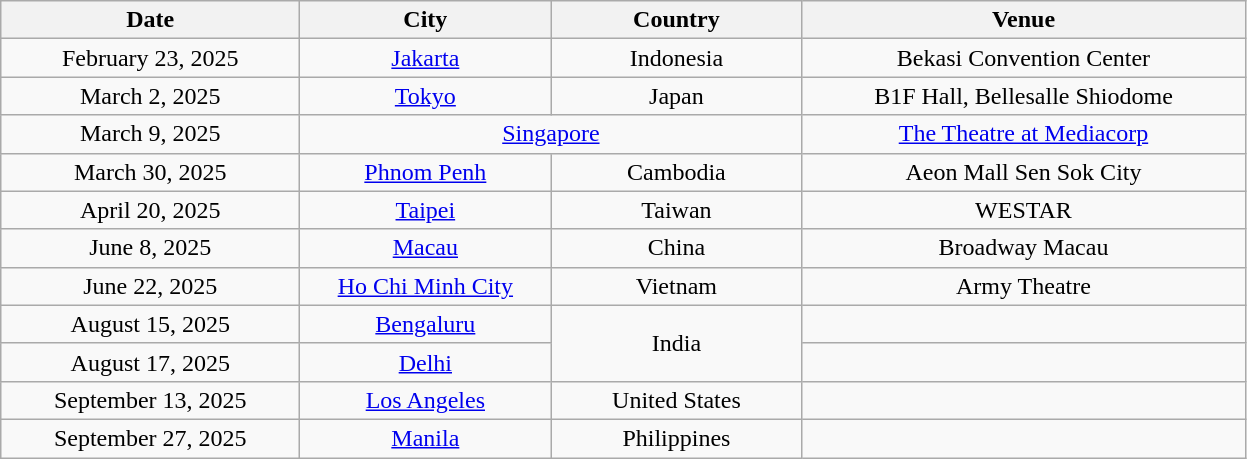<table class="wikitable plainrowheaders" style="text-align:center">
<tr>
<th scope="col" style="width:12em">Date</th>
<th scope="col" style="width:10em">City</th>
<th scope="col" style="width:10em">Country</th>
<th scope="col" style="width:18em">Venue</th>
</tr>
<tr>
<td>February 23, 2025</td>
<td><a href='#'>Jakarta</a></td>
<td>Indonesia</td>
<td>Bekasi Convention Center</td>
</tr>
<tr>
<td>March 2, 2025</td>
<td><a href='#'>Tokyo</a></td>
<td>Japan</td>
<td>B1F Hall, Bellesalle Shiodome</td>
</tr>
<tr>
<td>March 9, 2025</td>
<td colspan="2"><a href='#'>Singapore</a></td>
<td><a href='#'>The Theatre at Mediacorp</a></td>
</tr>
<tr>
<td>March 30, 2025</td>
<td><a href='#'>Phnom Penh</a></td>
<td>Cambodia</td>
<td>Aeon Mall Sen Sok City</td>
</tr>
<tr>
<td>April 20, 2025</td>
<td><a href='#'>Taipei</a></td>
<td>Taiwan</td>
<td>WESTAR</td>
</tr>
<tr>
<td>June 8, 2025</td>
<td><a href='#'>Macau</a></td>
<td>China</td>
<td>Broadway Macau</td>
</tr>
<tr>
<td>June 22, 2025</td>
<td><a href='#'>Ho Chi Minh City</a></td>
<td>Vietnam</td>
<td>Army Theatre</td>
</tr>
<tr>
<td>August 15, 2025</td>
<td><a href='#'>Bengaluru</a></td>
<td rowspan="2">India</td>
<td></td>
</tr>
<tr>
<td>August 17, 2025</td>
<td><a href='#'>Delhi</a></td>
<td></td>
</tr>
<tr>
<td>September 13, 2025</td>
<td><a href='#'>Los Angeles</a></td>
<td>United States</td>
<td></td>
</tr>
<tr>
<td>September 27, 2025</td>
<td><a href='#'>Manila</a></td>
<td>Philippines</td>
<td></td>
</tr>
</table>
